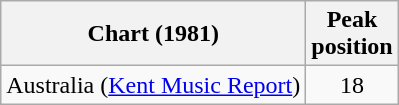<table class="wikitable">
<tr>
<th>Chart (1981)</th>
<th>Peak<br>position</th>
</tr>
<tr>
<td>Australia (<a href='#'>Kent Music Report</a>)</td>
<td style="text-align:center;">18</td>
</tr>
</table>
